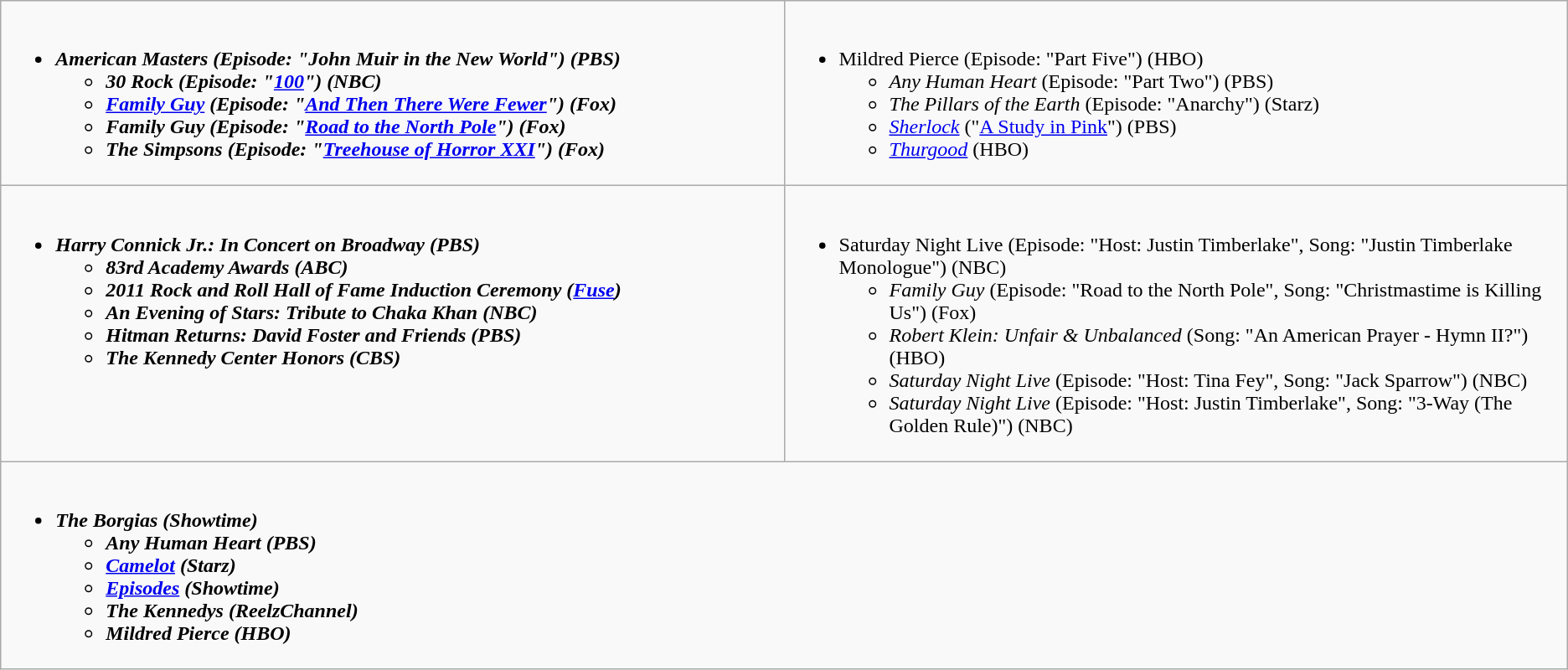<table class="wikitable">
<tr>
<td style="vertical-align:top;" width="50%"><br><ul><li><strong><em>American Masters<em> (Episode: "John Muir in the New World") (PBS)<strong><ul><li></em>30 Rock<em> (Episode: "<a href='#'>100</a>") (NBC)</li><li></em><a href='#'>Family Guy</a><em> (Episode: "<a href='#'>And Then There Were Fewer</a>") (Fox)</li><li></em>Family Guy<em> (Episode: "<a href='#'>Road to the North Pole</a>") (Fox)</li><li></em>The Simpsons<em> (Episode: "<a href='#'>Treehouse of Horror XXI</a>") (Fox)</li></ul></li></ul></td>
<td style="vertical-align:top;" width="50%"><br><ul><li></em></strong>Mildred Pierce</em> (Episode: "Part Five") (HBO)</strong><ul><li><em>Any Human Heart</em> (Episode: "Part Two") (PBS)</li><li><em>The Pillars of the Earth</em> (Episode: "Anarchy") (Starz)</li><li><em><a href='#'>Sherlock</a></em> ("<a href='#'>A Study in Pink</a>") (PBS)</li><li><em><a href='#'>Thurgood</a></em> (HBO)</li></ul></li></ul></td>
</tr>
<tr>
<td style="vertical-align:top;" width="50%"><br><ul><li><strong><em>Harry Connick Jr.: In Concert on Broadway<em> (PBS)<strong><ul><li></em>83rd Academy Awards<em> (ABC)</li><li></em>2011 Rock and Roll Hall of Fame Induction Ceremony<em> (<a href='#'>Fuse</a>)</li><li></em>An Evening of Stars: Tribute to Chaka Khan<em> (NBC)</li><li></em>Hitman Returns: David Foster and Friends<em> (PBS)</li><li></em>The Kennedy Center Honors<em> (CBS)</li></ul></li></ul></td>
<td style="vertical-align:top;" width="50%"><br><ul><li></em></strong>Saturday Night Live</em> (Episode: "Host: Justin Timberlake", Song: "Justin Timberlake Monologue") (NBC)</strong><ul><li><em>Family Guy</em> (Episode: "Road to the North Pole", Song: "Christmastime is Killing Us") (Fox)</li><li><em>Robert Klein: Unfair & Unbalanced</em> (Song: "An American Prayer - Hymn II?") (HBO)</li><li><em>Saturday Night Live</em> (Episode: "Host: Tina Fey", Song: "Jack Sparrow") (NBC)</li><li><em>Saturday Night Live</em> (Episode: "Host: Justin Timberlake", Song: "3-Way (The Golden Rule)") (NBC)</li></ul></li></ul></td>
</tr>
<tr>
<td style="vertical-align:top;" width="50%" colspan="2"><br><ul><li><strong><em>The Borgias<em> (Showtime)<strong><ul><li></em>Any Human Heart<em> (PBS)</li><li></em><a href='#'>Camelot</a><em> (Starz)</li><li></em><a href='#'>Episodes</a><em> (Showtime)</li><li></em>The Kennedys<em> (ReelzChannel)</li><li></em>Mildred Pierce<em> (HBO)</li></ul></li></ul></td>
</tr>
</table>
